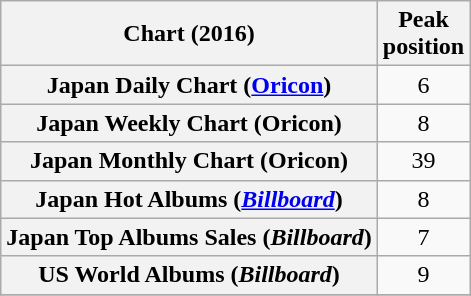<table class="wikitable plainrowheaders">
<tr>
<th>Chart (2016)</th>
<th>Peak<br>position</th>
</tr>
<tr>
<th scope="row">Japan Daily Chart (<a href='#'>Oricon</a>)</th>
<td style="text-align:center;">6</td>
</tr>
<tr>
<th scope="row">Japan Weekly Chart (Oricon)</th>
<td style="text-align:center;">8</td>
</tr>
<tr>
<th scope="row">Japan Monthly Chart (Oricon)</th>
<td style="text-align:center;">39</td>
</tr>
<tr>
<th scope="row">Japan Hot Albums (<em><a href='#'>Billboard</a></em>)</th>
<td style="text-align:center;">8</td>
</tr>
<tr>
<th scope="row">Japan Top Albums Sales (<em>Billboard</em>)</th>
<td style="text-align:center;">7</td>
</tr>
<tr>
<th scope="row">US World Albums (<em>Billboard</em>)</th>
<td style="text-align:center;">9</td>
</tr>
<tr>
</tr>
</table>
